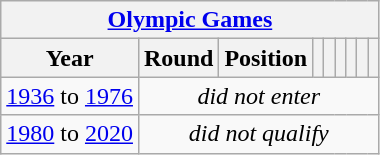<table class="wikitable" style="text-align: center;">
<tr>
<th colspan=9><a href='#'>Olympic Games</a></th>
</tr>
<tr>
<th>Year</th>
<th>Round</th>
<th>Position</th>
<th></th>
<th></th>
<th></th>
<th></th>
<th></th>
<th></th>
</tr>
<tr>
<td><a href='#'>1936</a> to <a href='#'>1976</a></td>
<td colspan=8><em>did not enter</em></td>
</tr>
<tr>
<td><a href='#'>1980</a> to <a href='#'>2020</a></td>
<td colspan=8><em>did not qualify</em></td>
</tr>
</table>
